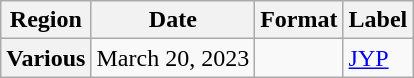<table class="wikitable plainrowheaders">
<tr>
<th scope="col">Region</th>
<th scope="col">Date</th>
<th scope="col">Format</th>
<th scope="col">Label</th>
</tr>
<tr>
<th scope="row">Various </th>
<td>March 20, 2023</td>
<td></td>
<td><a href='#'>JYP</a></td>
</tr>
</table>
